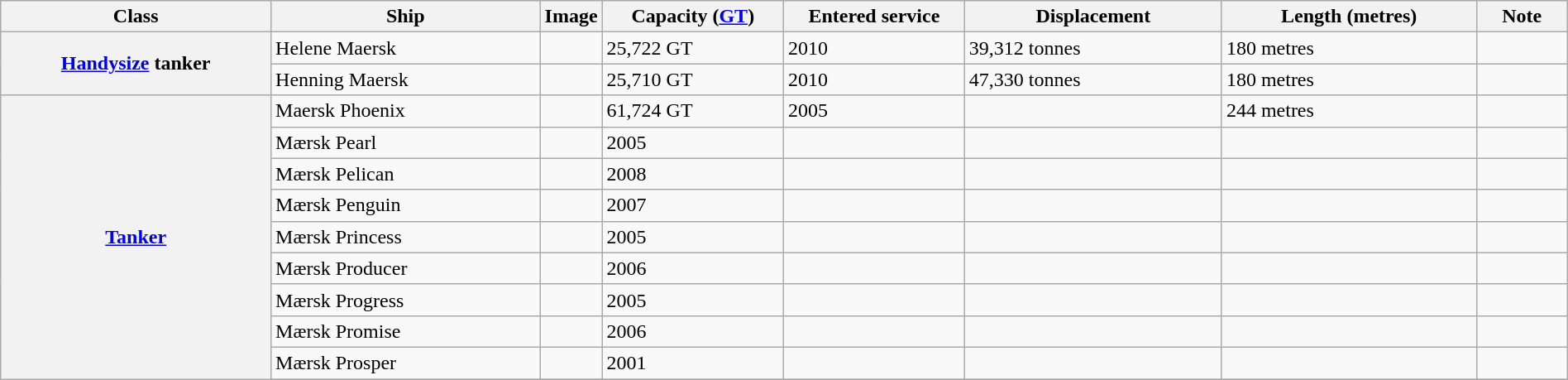<table class="wikitable" style="margin:auto; width:100%;">
<tr>
<th style="text-align:center; width:18%;">Class</th>
<th style="text-align:center; width:18%;">Ship</th>
<th>Image</th>
<th style="text-align:center; width:12%;">Capacity (<a href='#'>GT</a>)</th>
<th style="text-align:center; width:12%;">Entered service</th>
<th style="text-align:center; width:17%;">Displacement</th>
<th style="text-align:center; width:17%;">Length (metres)</th>
<th style="text-align:center; width:6%;">Note</th>
</tr>
<tr>
<th rowspan="2"><a href='#'>Handysize</a> tanker</th>
<td>Helene Maersk</td>
<td></td>
<td>25,722 GT</td>
<td>2010</td>
<td>39,312 tonnes</td>
<td>180 metres</td>
<td></td>
</tr>
<tr>
<td>Henning Maersk</td>
<td></td>
<td>25,710 GT</td>
<td>2010</td>
<td>47,330 tonnes</td>
<td>180 metres</td>
<td></td>
</tr>
<tr>
<th rowspan="11"><a href='#'>Tanker</a></th>
<td>Maersk Phoenix</td>
<td></td>
<td>61,724 GT</td>
<td>2005</td>
<td></td>
<td>244 metres</td>
<td></td>
</tr>
<tr>
<td>Mærsk Pearl</td>
<td></td>
<td>2005</td>
<td></td>
<td></td>
<td></td>
<td></td>
</tr>
<tr>
<td>Mærsk Pelican</td>
<td></td>
<td>2008</td>
<td></td>
<td></td>
<td></td>
<td></td>
</tr>
<tr>
<td>Mærsk Penguin</td>
<td></td>
<td>2007</td>
<td></td>
<td></td>
<td></td>
<td></td>
</tr>
<tr>
<td>Mærsk Princess</td>
<td></td>
<td>2005</td>
<td></td>
<td></td>
<td></td>
<td></td>
</tr>
<tr>
<td>Mærsk Producer</td>
<td></td>
<td>2006</td>
<td></td>
<td></td>
<td></td>
<td></td>
</tr>
<tr>
<td>Mærsk Progress</td>
<td></td>
<td>2005</td>
<td></td>
<td></td>
<td></td>
<td></td>
</tr>
<tr>
<td>Mærsk Promise</td>
<td></td>
<td>2006</td>
<td></td>
<td></td>
<td></td>
<td></td>
</tr>
<tr>
<td>Mærsk Prosper</td>
<td></td>
<td>2001</td>
<td></td>
<td></td>
<td></td>
<td></td>
</tr>
<tr>
</tr>
</table>
